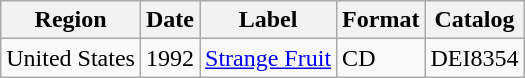<table class="wikitable">
<tr>
<th>Region</th>
<th>Date</th>
<th>Label</th>
<th>Format</th>
<th>Catalog</th>
</tr>
<tr>
<td>United States</td>
<td>1992</td>
<td><a href='#'>Strange Fruit</a></td>
<td>CD</td>
<td>DEI8354</td>
</tr>
</table>
